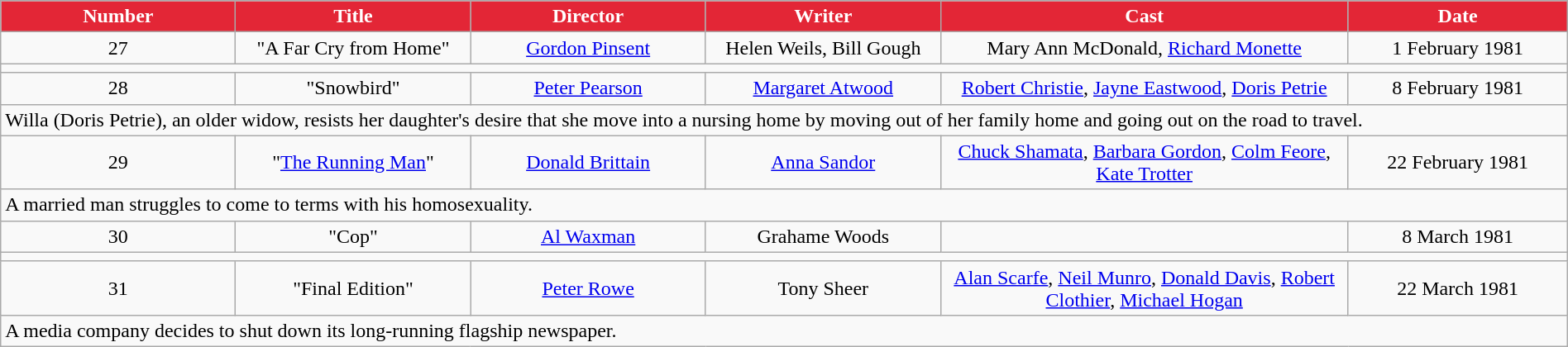<table class="wikitable sortable" style="text-align:center" width=100%>
<tr>
<th style="background-color: #e32636; color: white; width:15%;">Number</th>
<th style="background-color: #e32636; color: white; width:15%;">Title</th>
<th style="background-color: #e32636; color: white; width:15%;">Director</th>
<th style="background-color: #e32636; color: white; width:15%;">Writer</th>
<th style="background-color: #e32636; color: white; width:26%;">Cast</th>
<th style="background-color: #e32636; color: white; width:26%;">Date</th>
</tr>
<tr>
<td>27</td>
<td>"A Far Cry from Home"</td>
<td><a href='#'>Gordon Pinsent</a></td>
<td>Helen Weils, Bill Gough</td>
<td>Mary Ann McDonald, <a href='#'>Richard Monette</a></td>
<td>1 February 1981</td>
</tr>
<tr>
<td align=left colspan=6></td>
</tr>
<tr>
<td>28</td>
<td>"Snowbird"</td>
<td><a href='#'>Peter Pearson</a></td>
<td><a href='#'>Margaret Atwood</a></td>
<td><a href='#'>Robert Christie</a>, <a href='#'>Jayne Eastwood</a>, <a href='#'>Doris Petrie</a></td>
<td>8 February 1981</td>
</tr>
<tr>
<td align=left colspan=6>Willa (Doris Petrie), an older widow, resists her daughter's desire that she move into a nursing home by moving out of her family home and going out on the road to travel.</td>
</tr>
<tr>
<td>29</td>
<td>"<a href='#'>The Running Man</a>"</td>
<td><a href='#'>Donald Brittain</a></td>
<td><a href='#'>Anna Sandor</a></td>
<td><a href='#'>Chuck Shamata</a>, <a href='#'>Barbara Gordon</a>, <a href='#'>Colm Feore</a>, <a href='#'>Kate Trotter</a></td>
<td>22 February 1981</td>
</tr>
<tr>
<td align=left colspan=6>A married man struggles to come to terms with his homosexuality.</td>
</tr>
<tr>
<td>30</td>
<td>"Cop"</td>
<td><a href='#'>Al Waxman</a></td>
<td>Grahame Woods</td>
<td></td>
<td>8 March 1981</td>
</tr>
<tr>
<td align=left colspan=6></td>
</tr>
<tr>
<td>31</td>
<td>"Final Edition"</td>
<td><a href='#'>Peter Rowe</a></td>
<td>Tony Sheer</td>
<td><a href='#'>Alan Scarfe</a>, <a href='#'>Neil Munro</a>, <a href='#'>Donald Davis</a>, <a href='#'>Robert Clothier</a>, <a href='#'>Michael Hogan</a></td>
<td>22 March 1981</td>
</tr>
<tr>
<td align=left colspan=6>A media company decides to shut down its long-running flagship newspaper.</td>
</tr>
</table>
